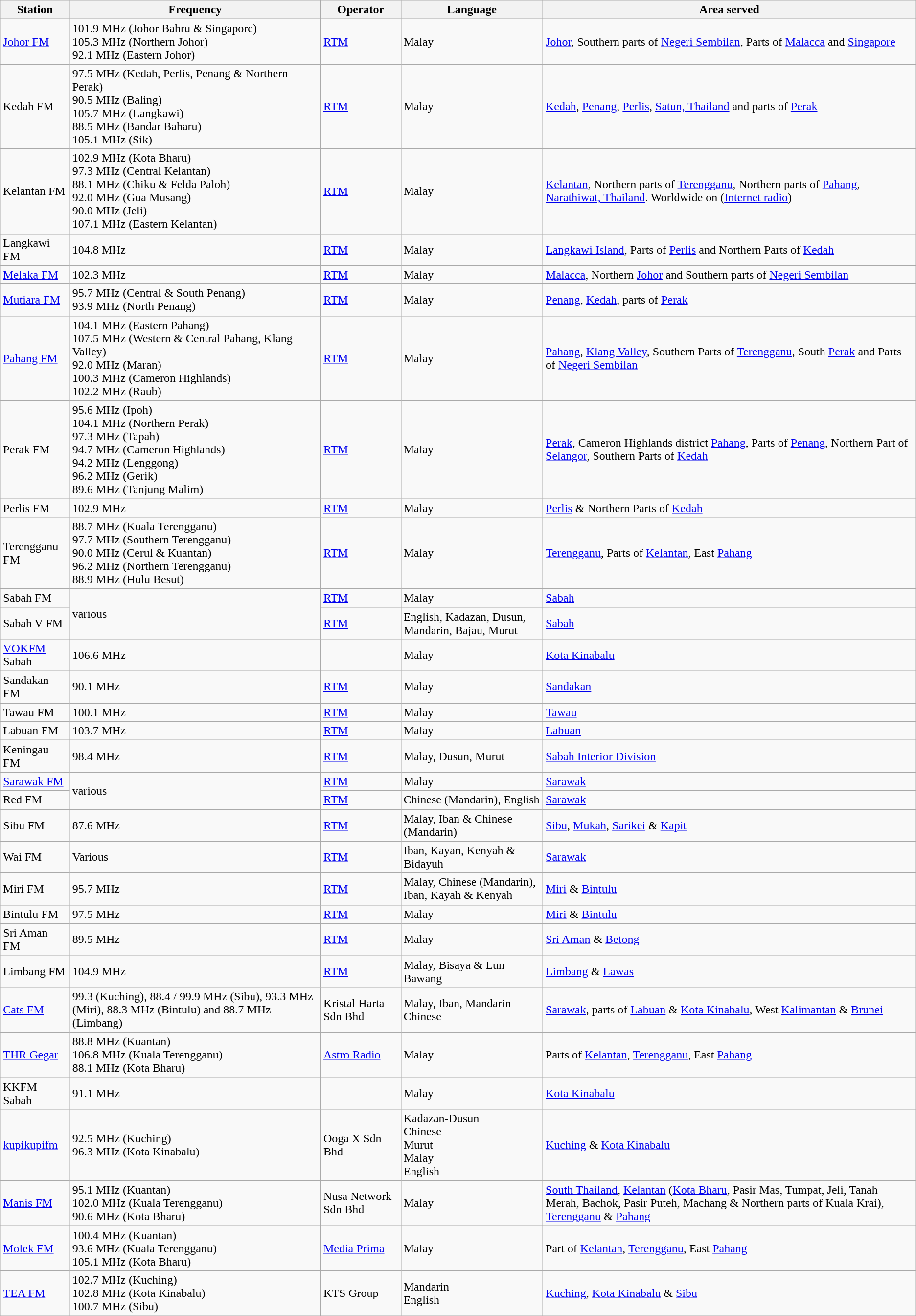<table class="wikitable">
<tr>
<th>Station</th>
<th>Frequency</th>
<th>Operator</th>
<th>Language</th>
<th>Area served</th>
</tr>
<tr>
<td><a href='#'>Johor FM</a></td>
<td>101.9 MHz (Johor Bahru & Singapore) <br> 105.3 MHz (Northern Johor) <br> 92.1 MHz (Eastern Johor)</td>
<td><a href='#'>RTM</a></td>
<td>Malay</td>
<td><a href='#'>Johor</a>, Southern parts of <a href='#'>Negeri Sembilan</a>, Parts of <a href='#'>Malacca</a> and <a href='#'>Singapore</a></td>
</tr>
<tr>
<td>Kedah FM</td>
<td>97.5 MHz (Kedah, Perlis, Penang & Northern Perak) <br> 90.5 MHz (Baling) <br> 105.7 MHz (Langkawi) <br> 88.5 MHz (Bandar Baharu) <br> 105.1 MHz (Sik)</td>
<td><a href='#'>RTM</a></td>
<td>Malay</td>
<td><a href='#'>Kedah</a>, <a href='#'>Penang</a>, <a href='#'>Perlis</a>, <a href='#'>Satun, Thailand</a> and parts of <a href='#'>Perak</a></td>
</tr>
<tr>
<td>Kelantan FM</td>
<td>102.9 MHz (Kota Bharu) <br> 97.3 MHz (Central Kelantan) <br> 88.1 MHz (Chiku & Felda Paloh) <br> 92.0 MHz (Gua Musang) <br> 90.0 MHz (Jeli) <br> 107.1 MHz (Eastern Kelantan)</td>
<td><a href='#'>RTM</a></td>
<td>Malay</td>
<td><a href='#'>Kelantan</a>, Northern parts of <a href='#'>Terengganu</a>, Northern parts of <a href='#'>Pahang</a>, <a href='#'>Narathiwat, Thailand</a>. Worldwide on (<a href='#'>Internet radio</a>)</td>
</tr>
<tr>
<td>Langkawi FM</td>
<td>104.8 MHz</td>
<td><a href='#'>RTM</a></td>
<td>Malay</td>
<td><a href='#'>Langkawi Island</a>, Parts of <a href='#'>Perlis</a> and Northern Parts of <a href='#'>Kedah</a></td>
</tr>
<tr>
<td><a href='#'>Melaka FM</a></td>
<td>102.3 MHz</td>
<td><a href='#'>RTM</a></td>
<td>Malay</td>
<td><a href='#'>Malacca</a>, Northern <a href='#'>Johor</a> and Southern parts of <a href='#'>Negeri Sembilan</a></td>
</tr>
<tr>
<td><a href='#'>Mutiara FM</a></td>
<td>95.7 MHz (Central & South Penang) <br> 93.9 MHz (North Penang)</td>
<td><a href='#'>RTM</a></td>
<td>Malay</td>
<td><a href='#'>Penang</a>, <a href='#'>Kedah</a>, parts of <a href='#'>Perak</a></td>
</tr>
<tr>
<td><a href='#'>Pahang FM</a></td>
<td>104.1 MHz (Eastern Pahang) <br> 107.5 MHz (Western & Central Pahang, Klang Valley) <br> 92.0 MHz (Maran) <br> 100.3 MHz (Cameron Highlands) <br> 102.2 MHz (Raub)</td>
<td><a href='#'>RTM</a></td>
<td>Malay</td>
<td><a href='#'>Pahang</a>, <a href='#'>Klang Valley</a>, Southern Parts of <a href='#'>Terengganu</a>, South <a href='#'>Perak</a> and Parts of <a href='#'>Negeri Sembilan</a></td>
</tr>
<tr>
<td>Perak FM</td>
<td>95.6 MHz (Ipoh) <br> 104.1 MHz (Northern Perak) <br> 97.3 MHz (Tapah) <br> 94.7 MHz (Cameron Highlands) <br> 94.2 MHz (Lenggong) <br> 96.2 MHz (Gerik) <br> 89.6 MHz (Tanjung Malim)</td>
<td><a href='#'>RTM</a></td>
<td>Malay</td>
<td><a href='#'>Perak</a>, Cameron Highlands district <a href='#'>Pahang</a>, Parts of <a href='#'>Penang</a>, Northern Part of <a href='#'>Selangor</a>, Southern Parts of <a href='#'>Kedah</a></td>
</tr>
<tr>
<td>Perlis FM</td>
<td>102.9 MHz</td>
<td><a href='#'>RTM</a></td>
<td>Malay</td>
<td><a href='#'>Perlis</a> & Northern Parts of <a href='#'>Kedah</a></td>
</tr>
<tr>
<td>Terengganu FM</td>
<td>88.7 MHz (Kuala Terengganu) <br> 97.7 MHz (Southern Terengganu) <br> 90.0 MHz (Cerul & Kuantan) <br> 96.2 MHz (Northern Terengganu) <br> 88.9 MHz (Hulu Besut)</td>
<td><a href='#'>RTM</a></td>
<td>Malay</td>
<td><a href='#'>Terengganu</a>, Parts of <a href='#'>Kelantan</a>, East <a href='#'>Pahang</a></td>
</tr>
<tr>
<td>Sabah FM</td>
<td rowspan="2">various</td>
<td><a href='#'>RTM</a></td>
<td>Malay</td>
<td><a href='#'>Sabah</a></td>
</tr>
<tr>
<td>Sabah V FM</td>
<td><a href='#'>RTM</a></td>
<td>English, Kadazan, Dusun, Mandarin, Bajau, Murut</td>
<td><a href='#'>Sabah</a></td>
</tr>
<tr>
<td><a href='#'>VOKFM</a> Sabah</td>
<td>106.6 MHz</td>
<td></td>
<td>Malay</td>
<td><a href='#'>Kota Kinabalu</a></td>
</tr>
<tr>
<td>Sandakan FM</td>
<td>90.1 MHz</td>
<td><a href='#'>RTM</a></td>
<td>Malay</td>
<td><a href='#'>Sandakan</a></td>
</tr>
<tr>
<td>Tawau FM</td>
<td>100.1 MHz</td>
<td><a href='#'>RTM</a></td>
<td>Malay</td>
<td><a href='#'>Tawau</a></td>
</tr>
<tr>
<td>Labuan FM</td>
<td>103.7 MHz</td>
<td><a href='#'>RTM</a></td>
<td>Malay</td>
<td><a href='#'>Labuan</a></td>
</tr>
<tr>
<td>Keningau FM</td>
<td>98.4 MHz</td>
<td><a href='#'>RTM</a></td>
<td>Malay, Dusun, Murut</td>
<td><a href='#'>Sabah Interior Division</a></td>
</tr>
<tr>
<td><a href='#'>Sarawak FM</a></td>
<td rowspan="2">various</td>
<td><a href='#'>RTM</a></td>
<td>Malay</td>
<td><a href='#'>Sarawak</a></td>
</tr>
<tr>
<td>Red FM</td>
<td><a href='#'>RTM</a></td>
<td>Chinese (Mandarin), English</td>
<td><a href='#'>Sarawak</a></td>
</tr>
<tr>
<td>Sibu FM</td>
<td>87.6 MHz</td>
<td><a href='#'>RTM</a></td>
<td>Malay, Iban & Chinese (Mandarin)</td>
<td><a href='#'>Sibu</a>, <a href='#'>Mukah</a>, <a href='#'>Sarikei</a> & <a href='#'>Kapit</a></td>
</tr>
<tr>
<td>Wai FM</td>
<td>Various</td>
<td><a href='#'>RTM</a></td>
<td>Iban, Kayan, Kenyah & Bidayuh</td>
<td><a href='#'>Sarawak</a></td>
</tr>
<tr>
<td>Miri FM</td>
<td>95.7 MHz</td>
<td><a href='#'>RTM</a></td>
<td>Malay, Chinese (Mandarin), Iban, Kayah & Kenyah</td>
<td><a href='#'>Miri</a> & <a href='#'>Bintulu</a></td>
</tr>
<tr>
<td>Bintulu FM</td>
<td>97.5 MHz</td>
<td><a href='#'>RTM</a></td>
<td>Malay</td>
<td><a href='#'>Miri</a> & <a href='#'>Bintulu</a></td>
</tr>
<tr>
<td>Sri Aman FM</td>
<td>89.5 MHz</td>
<td><a href='#'>RTM</a></td>
<td>Malay</td>
<td><a href='#'>Sri Aman</a> & <a href='#'>Betong</a></td>
</tr>
<tr>
<td>Limbang FM</td>
<td>104.9 MHz</td>
<td><a href='#'>RTM</a></td>
<td>Malay, Bisaya & Lun Bawang</td>
<td><a href='#'>Limbang</a> & <a href='#'>Lawas</a></td>
</tr>
<tr>
<td><a href='#'>Cats FM</a></td>
<td>99.3 (Kuching), 88.4 / 99.9 MHz (Sibu), 93.3 MHz (Miri), 88.3 MHz (Bintulu) and 88.7 MHz (Limbang)</td>
<td>Kristal Harta Sdn Bhd</td>
<td>Malay, Iban, Mandarin Chinese</td>
<td><a href='#'>Sarawak</a>, parts of <a href='#'>Labuan</a> & <a href='#'>Kota Kinabalu</a>, West <a href='#'>Kalimantan</a> & <a href='#'>Brunei</a></td>
</tr>
<tr>
<td><a href='#'>THR Gegar</a></td>
<td>88.8 MHz (Kuantan) <br> 106.8 MHz (Kuala Terengganu) <br> 88.1 MHz (Kota Bharu)</td>
<td><a href='#'>Astro Radio</a></td>
<td>Malay</td>
<td>Parts of <a href='#'>Kelantan</a>, <a href='#'>Terengganu</a>, East <a href='#'>Pahang</a></td>
</tr>
<tr>
<td>KKFM Sabah</td>
<td>91.1 MHz</td>
<td></td>
<td>Malay</td>
<td><a href='#'>Kota Kinabalu</a></td>
</tr>
<tr>
<td><a href='#'>kupikupifm</a></td>
<td>92.5 MHz (Kuching) <br> 96.3 MHz (Kota Kinabalu)</td>
<td>Ooga X Sdn Bhd</td>
<td>Kadazan-Dusun <br> Chinese <br> Murut <br> Malay <br> English</td>
<td><a href='#'>Kuching</a> & <a href='#'>Kota Kinabalu</a></td>
</tr>
<tr>
<td><a href='#'>Manis FM</a></td>
<td>95.1 MHz (Kuantan) <br> 102.0 MHz (Kuala Terengganu) <br> 90.6 MHz (Kota Bharu)</td>
<td>Nusa Network Sdn Bhd</td>
<td>Malay</td>
<td><a href='#'>South Thailand</a>, <a href='#'>Kelantan</a> (<a href='#'>Kota Bharu</a>, Pasir Mas, Tumpat, Jeli, Tanah Merah, Bachok, Pasir Puteh, Machang & Northern parts of Kuala Krai), <a href='#'>Terengganu</a> & <a href='#'>Pahang</a></td>
</tr>
<tr>
<td><a href='#'>Molek FM</a></td>
<td>100.4 MHz (Kuantan) <br> 93.6 MHz (Kuala Terengganu) <br> 105.1 MHz (Kota Bharu)</td>
<td><a href='#'>Media Prima</a></td>
<td>Malay</td>
<td>Part of <a href='#'>Kelantan</a>, <a href='#'>Terengganu</a>, East <a href='#'>Pahang</a></td>
</tr>
<tr>
<td><a href='#'>TEA FM</a></td>
<td>102.7 MHz (Kuching) <br> 102.8 MHz (Kota Kinabalu) <br> 100.7 MHz (Sibu)</td>
<td>KTS Group</td>
<td>Mandarin <br> English</td>
<td><a href='#'>Kuching</a>, <a href='#'>Kota Kinabalu</a> & <a href='#'>Sibu</a></td>
</tr>
</table>
